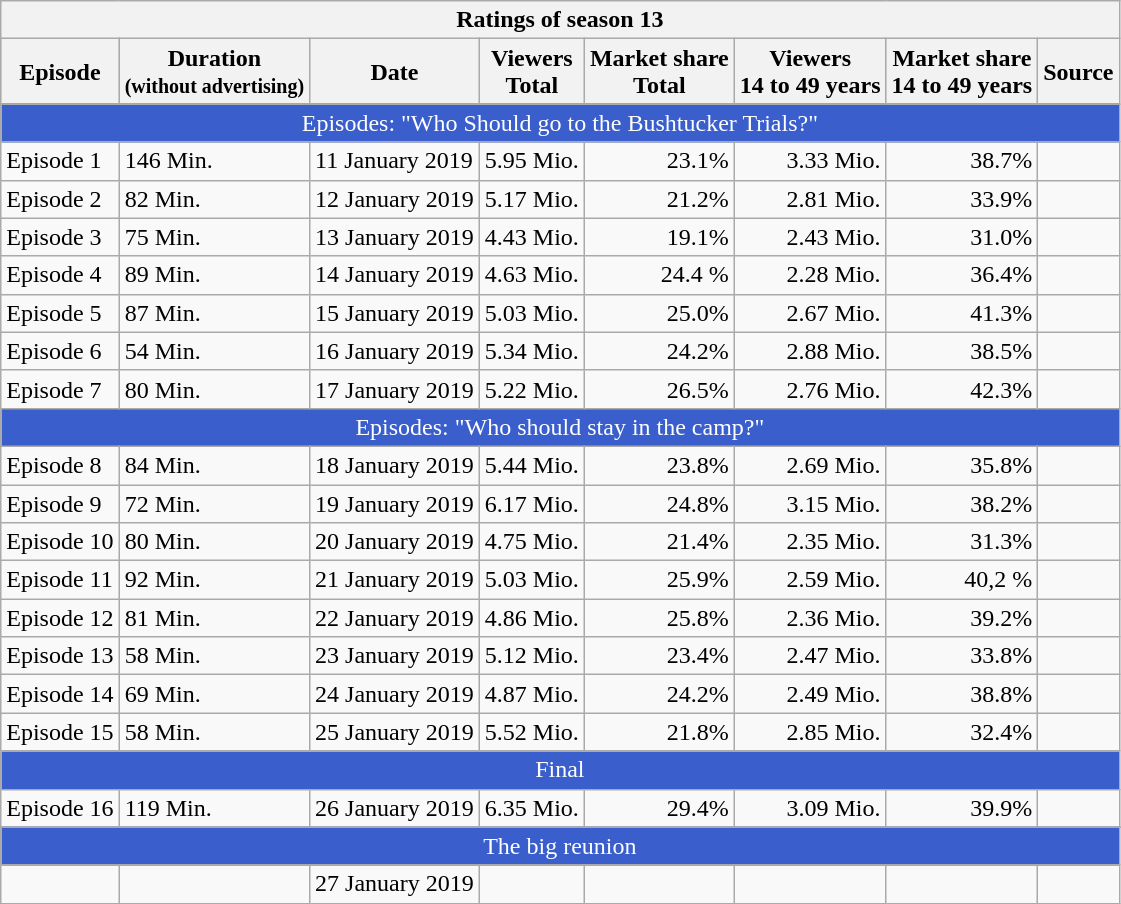<table class="wikitable">
<tr>
<th colspan=8>Ratings of season 13</th>
</tr>
<tr bgcolor="#add8e6">
<th>Episode</th>
<th>Duration<br><small>(without advertising)</small></th>
<th>Date</th>
<th>Viewers<br>Total</th>
<th>Market share<br>Total</th>
<th>Viewers<br>14 to 49 years</th>
<th>Market share<br>14 to 49 years</th>
<th>Source</th>
</tr>
<tr align="center">
<td colspan="8" style="background-color:#3A5FCD; color:white">Episodes: "Who Should go to the Bushtucker Trials?"</td>
</tr>
<tr>
<td>Episode 1</td>
<td>146 Min.</td>
<td>11 January 2019</td>
<td align="right">5.95 Mio.</td>
<td align="right">23.1%</td>
<td align="right">3.33 Mio.</td>
<td align="right">38.7%</td>
<td></td>
</tr>
<tr>
<td>Episode 2</td>
<td>82 Min.</td>
<td>12 January 2019</td>
<td align="right">5.17 Mio.</td>
<td align="right">21.2%</td>
<td align="right">2.81 Mio.</td>
<td align="right">33.9%</td>
<td></td>
</tr>
<tr>
<td>Episode 3</td>
<td>75 Min.</td>
<td>13 January 2019</td>
<td align="right">4.43 Mio.</td>
<td align="right">19.1%</td>
<td align="right">2.43 Mio.</td>
<td align="right">31.0%</td>
<td></td>
</tr>
<tr>
<td>Episode 4</td>
<td>89 Min.</td>
<td>14 January 2019</td>
<td align="right">4.63 Mio.</td>
<td align="right">24.4 %</td>
<td align="right">2.28 Mio.</td>
<td align="right">36.4%</td>
<td></td>
</tr>
<tr>
<td>Episode 5</td>
<td>87 Min.</td>
<td>15 January 2019</td>
<td align="right">5.03 Mio.</td>
<td align="right">25.0%</td>
<td align="right">2.67 Mio.</td>
<td align="right">41.3%</td>
<td></td>
</tr>
<tr>
<td>Episode 6</td>
<td>54 Min.</td>
<td>16 January 2019</td>
<td align="right">5.34 Mio.</td>
<td align="right">24.2%</td>
<td align="right">2.88 Mio.</td>
<td align="right">38.5%</td>
<td></td>
</tr>
<tr>
<td>Episode 7</td>
<td>80 Min.</td>
<td>17 January 2019</td>
<td align="right">5.22 Mio.</td>
<td align="right">26.5%</td>
<td align="right">2.76 Mio.</td>
<td align="right">42.3%</td>
<td></td>
</tr>
<tr align="center">
<td colspan="8" style="background-color:#3A5FCD; color:white">Episodes: "Who should stay in the camp?"</td>
</tr>
<tr>
<td>Episode 8</td>
<td>84 Min.</td>
<td>18 January 2019</td>
<td align="right">5.44 Mio.</td>
<td align="right">23.8%</td>
<td align="right">2.69 Mio.</td>
<td align="right">35.8%</td>
<td></td>
</tr>
<tr>
<td>Episode 9</td>
<td>72 Min.</td>
<td>19 January 2019</td>
<td align="right">6.17 Mio.</td>
<td align="right">24.8%</td>
<td align="right">3.15 Mio.</td>
<td align="right">38.2%</td>
<td></td>
</tr>
<tr>
<td>Episode 10</td>
<td>80 Min.</td>
<td>20 January 2019</td>
<td align="right">4.75 Mio.</td>
<td align="right">21.4%</td>
<td align="right">2.35 Mio.</td>
<td align="right">31.3%</td>
<td></td>
</tr>
<tr>
<td>Episode 11</td>
<td>92 Min.</td>
<td>21 January 2019</td>
<td align="right">5.03 Mio.</td>
<td align="right">25.9%</td>
<td align="right">2.59 Mio.</td>
<td align="right">40,2 %</td>
<td></td>
</tr>
<tr>
<td>Episode 12</td>
<td>81 Min.</td>
<td>22 January 2019</td>
<td align="right">4.86 Mio.</td>
<td align="right">25.8%</td>
<td align="right">2.36 Mio.</td>
<td align="right">39.2%</td>
<td></td>
</tr>
<tr>
<td>Episode 13</td>
<td>58 Min.</td>
<td>23 January 2019</td>
<td align="right">5.12 Mio.</td>
<td align="right">23.4%</td>
<td align="right">2.47 Mio.</td>
<td align="right">33.8%</td>
<td></td>
</tr>
<tr>
<td>Episode 14</td>
<td>69 Min.</td>
<td>24 January 2019</td>
<td align="right">4.87 Mio.</td>
<td align="right">24.2%</td>
<td align="right">2.49 Mio.</td>
<td align="right">38.8%</td>
<td></td>
</tr>
<tr>
<td>Episode 15</td>
<td>58 Min.</td>
<td>25 January 2019</td>
<td align="right">5.52 Mio.</td>
<td align="right">21.8%</td>
<td align="right">2.85 Mio.</td>
<td align="right">32.4%</td>
<td></td>
</tr>
<tr align="center">
<td colspan="8" style="background-color:#3A5FCD; color:white">Final</td>
</tr>
<tr>
<td>Episode 16</td>
<td>119 Min.</td>
<td>26 January 2019</td>
<td align="right">6.35 Mio.</td>
<td align="right">29.4%</td>
<td align="right">3.09 Mio.</td>
<td align="right">39.9%</td>
<td></td>
</tr>
<tr align="center">
</tr>
<tr align="center">
<td colspan="8" style="background-color:#3A5FCD; color:white">The big reunion</td>
</tr>
<tr>
<td></td>
<td></td>
<td>27 January 2019</td>
<td></td>
<td></td>
<td></td>
<td></td>
<td></td>
</tr>
</table>
